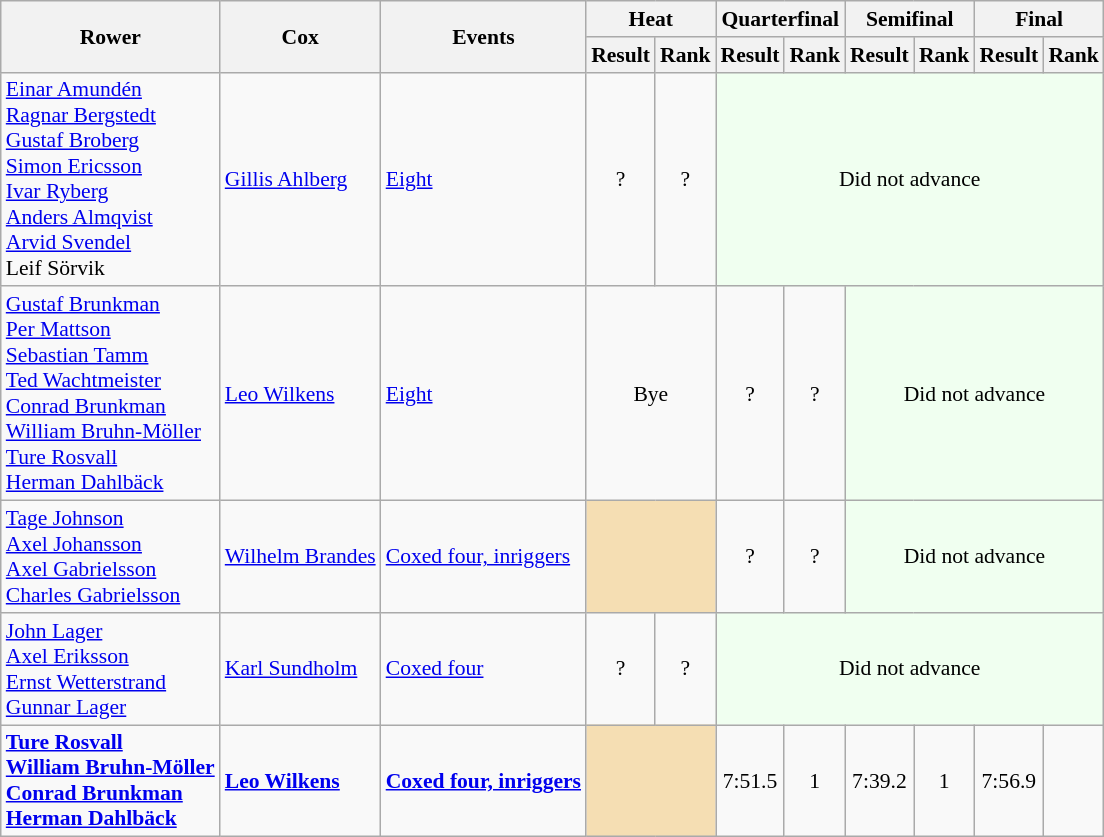<table class=wikitable style="font-size:90%">
<tr>
<th rowspan="2">Rower</th>
<th rowspan=2>Cox</th>
<th rowspan=2>Events</th>
<th colspan=2>Heat</th>
<th colspan=2>Quarterfinal</th>
<th colspan=2>Semifinal</th>
<th colspan="2">Final</th>
</tr>
<tr>
<th>Result</th>
<th>Rank</th>
<th>Result</th>
<th>Rank</th>
<th>Result</th>
<th>Rank</th>
<th>Result</th>
<th>Rank</th>
</tr>
<tr>
<td><a href='#'>Einar Amundén</a><br><a href='#'>Ragnar Bergstedt</a><br><a href='#'>Gustaf Broberg</a><br><a href='#'>Simon Ericsson</a><br><a href='#'>Ivar Ryberg</a><br><a href='#'>Anders Almqvist</a><br><a href='#'>Arvid Svendel</a><br>Leif Sörvik</td>
<td><a href='#'>Gillis Ahlberg</a></td>
<td><a href='#'>Eight</a></td>
<td align=center>?</td>
<td align=center>?</td>
<td align=center colspan=6 bgcolor=honeydew>Did not advance</td>
</tr>
<tr>
<td><a href='#'>Gustaf Brunkman</a><br><a href='#'>Per Mattson</a><br><a href='#'>Sebastian Tamm</a><br><a href='#'>Ted Wachtmeister</a><br><a href='#'>Conrad Brunkman</a><br><a href='#'>William Bruhn-Möller</a><br><a href='#'>Ture Rosvall</a><br><a href='#'>Herman Dahlbäck</a></td>
<td><a href='#'>Leo Wilkens</a></td>
<td><a href='#'>Eight</a></td>
<td align=center colspan=2>Bye</td>
<td align=center>?</td>
<td align=center>?</td>
<td align=center colspan=4 bgcolor=honeydew>Did not advance</td>
</tr>
<tr>
<td><a href='#'>Tage Johnson</a><br><a href='#'>Axel Johansson</a><br><a href='#'>Axel Gabrielsson</a><br><a href='#'>Charles Gabrielsson</a></td>
<td><a href='#'>Wilhelm Brandes</a></td>
<td><a href='#'>Coxed four, inriggers</a></td>
<td align=center colspan=2 bgcolor=wheat></td>
<td align=center>?</td>
<td align=center>?</td>
<td align=center colspan=4 bgcolor=honeydew>Did not advance</td>
</tr>
<tr>
<td><a href='#'>John Lager</a><br><a href='#'>Axel Eriksson</a><br><a href='#'>Ernst Wetterstrand</a><br><a href='#'>Gunnar Lager</a></td>
<td><a href='#'>Karl Sundholm</a></td>
<td><a href='#'>Coxed four</a></td>
<td align=center>?</td>
<td align=center>?</td>
<td align=center colspan=6 bgcolor=honeydew>Did not advance</td>
</tr>
<tr>
<td><strong><a href='#'>Ture Rosvall</a><br><a href='#'>William Bruhn-Möller</a><br><a href='#'>Conrad Brunkman</a><br><a href='#'>Herman Dahlbäck</a></strong></td>
<td><strong><a href='#'>Leo Wilkens</a></strong></td>
<td><strong><a href='#'>Coxed four, inriggers</a></strong></td>
<td align=center colspan=2 bgcolor=wheat></td>
<td align=center>7:51.5</td>
<td align=center>1</td>
<td align=center>7:39.2</td>
<td align=center>1</td>
<td align=center>7:56.9</td>
<td align=center></td>
</tr>
</table>
